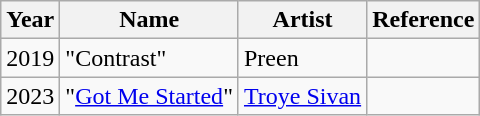<table class="wikitable">
<tr>
<th>Year</th>
<th>Name</th>
<th>Artist</th>
<th>Reference</th>
</tr>
<tr>
<td>2019</td>
<td>"Contrast"</td>
<td>Preen</td>
<td></td>
</tr>
<tr>
<td>2023</td>
<td>"<a href='#'>Got Me Started</a>"</td>
<td><a href='#'>Troye Sivan</a></td>
<td></td>
</tr>
</table>
